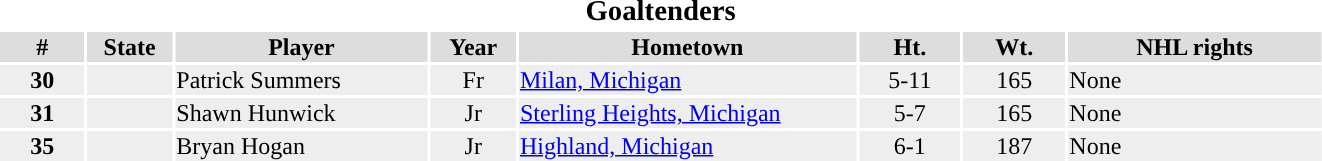<table width=70%>
<tr>
<th colspan=10 style="text-align:center;"><big>Goaltenders</big></th>
</tr>
<tr style="background: #dddddd;">
<th width=5%>#</th>
<th width=5%>State</th>
<th width=15%><strong>Player</strong></th>
<th width=5%>Year</th>
<th width=20%>Hometown</th>
<th width=6%>Ht.</th>
<th width=6%>Wt.</th>
<th width=15%>NHL rights</th>
</tr>
<tr style="background: #eeeeee">
<td style="text-align:center;"><strong>30</strong></td>
<td style="text-align:center;"></td>
<td>Patrick Summers</td>
<td style="text-align:center;">Fr</td>
<td><a href='#'>Milan, Michigan</a></td>
<td style="text-align:center;">5-11</td>
<td style="text-align:center;">165</td>
<td>None</td>
</tr>
<tr style="background: #eeeeee">
<td style="text-align:center;"><strong>31</strong></td>
<td style="text-align:center;"></td>
<td>Shawn Hunwick</td>
<td style="text-align:center;">Jr</td>
<td><a href='#'>Sterling Heights, Michigan</a></td>
<td style="text-align:center;">5-7</td>
<td style="text-align:center;">165</td>
<td>None</td>
</tr>
<tr style="background: #eeeeee">
<td style="text-align:center;"><strong>35</strong></td>
<td style="text-align:center;"></td>
<td>Bryan Hogan</td>
<td style="text-align:center;">Jr</td>
<td><a href='#'>Highland, Michigan</a></td>
<td style="text-align:center;">6-1</td>
<td style="text-align:center;">187</td>
<td>None</td>
</tr>
</table>
